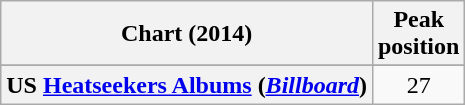<table class="wikitable plainrowheaders sortable" style="text-align:center;">
<tr>
<th scope="col">Chart (2014)</th>
<th scope="col">Peak<br>position</th>
</tr>
<tr>
</tr>
<tr>
</tr>
<tr>
</tr>
<tr>
</tr>
<tr>
</tr>
<tr>
</tr>
<tr>
</tr>
<tr>
<th scope="row">US <a href='#'>Heatseekers Albums</a> (<em><a href='#'>Billboard</a></em>)</th>
<td>27</td>
</tr>
</table>
